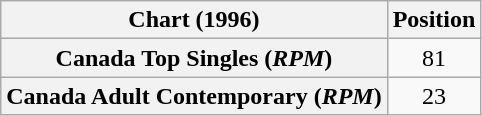<table class="wikitable sortable plainrowheaders" style="text-align:center">
<tr>
<th>Chart (1996)</th>
<th>Position</th>
</tr>
<tr>
<th scope="row">Canada Top Singles (<em>RPM</em>)</th>
<td>81</td>
</tr>
<tr>
<th scope="row">Canada Adult Contemporary (<em>RPM</em>)</th>
<td>23</td>
</tr>
</table>
